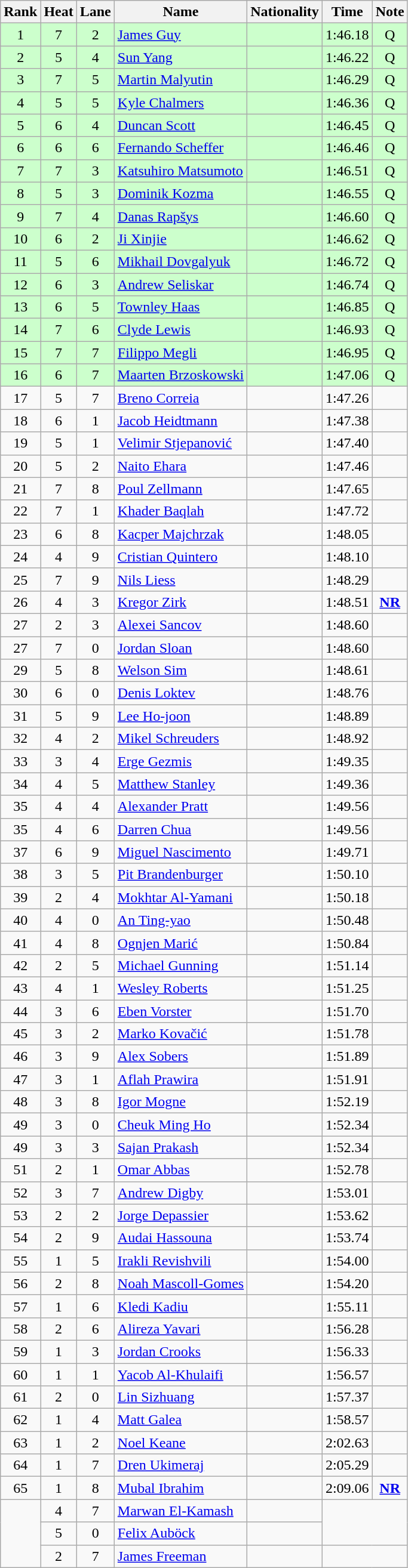<table class="wikitable sortable" style="text-align:center">
<tr>
<th>Rank</th>
<th>Heat</th>
<th>Lane</th>
<th>Name</th>
<th>Nationality</th>
<th>Time</th>
<th>Note</th>
</tr>
<tr bgcolor=ccffcc>
<td>1</td>
<td>7</td>
<td>2</td>
<td align=left><a href='#'>James Guy</a></td>
<td align=left></td>
<td>1:46.18</td>
<td>Q</td>
</tr>
<tr bgcolor=ccffcc>
<td>2</td>
<td>5</td>
<td>4</td>
<td align=left><a href='#'>Sun Yang</a></td>
<td align=left></td>
<td>1:46.22</td>
<td>Q</td>
</tr>
<tr bgcolor=ccffcc>
<td>3</td>
<td>7</td>
<td>5</td>
<td align=left><a href='#'>Martin Malyutin</a></td>
<td align=left></td>
<td>1:46.29</td>
<td>Q</td>
</tr>
<tr bgcolor=ccffcc>
<td>4</td>
<td>5</td>
<td>5</td>
<td align=left><a href='#'>Kyle Chalmers</a></td>
<td align=left></td>
<td>1:46.36</td>
<td>Q</td>
</tr>
<tr bgcolor=ccffcc>
<td>5</td>
<td>6</td>
<td>4</td>
<td align=left><a href='#'>Duncan Scott</a></td>
<td align=left></td>
<td>1:46.45</td>
<td>Q</td>
</tr>
<tr bgcolor=ccffcc>
<td>6</td>
<td>6</td>
<td>6</td>
<td align=left><a href='#'>Fernando Scheffer</a></td>
<td align=left></td>
<td>1:46.46</td>
<td>Q</td>
</tr>
<tr bgcolor=ccffcc>
<td>7</td>
<td>7</td>
<td>3</td>
<td align=left><a href='#'>Katsuhiro Matsumoto</a></td>
<td align=left></td>
<td>1:46.51</td>
<td>Q</td>
</tr>
<tr bgcolor=ccffcc>
<td>8</td>
<td>5</td>
<td>3</td>
<td align=left><a href='#'>Dominik Kozma</a></td>
<td align=left></td>
<td>1:46.55</td>
<td>Q</td>
</tr>
<tr bgcolor=ccffcc>
<td>9</td>
<td>7</td>
<td>4</td>
<td align=left><a href='#'>Danas Rapšys</a></td>
<td align=left></td>
<td>1:46.60</td>
<td>Q</td>
</tr>
<tr bgcolor=ccffcc>
<td>10</td>
<td>6</td>
<td>2</td>
<td align=left><a href='#'>Ji Xinjie</a></td>
<td align=left></td>
<td>1:46.62</td>
<td>Q</td>
</tr>
<tr bgcolor=ccffcc>
<td>11</td>
<td>5</td>
<td>6</td>
<td align=left><a href='#'>Mikhail Dovgalyuk</a></td>
<td align=left></td>
<td>1:46.72</td>
<td>Q</td>
</tr>
<tr bgcolor=ccffcc>
<td>12</td>
<td>6</td>
<td>3</td>
<td align=left><a href='#'>Andrew Seliskar</a></td>
<td align=left></td>
<td>1:46.74</td>
<td>Q</td>
</tr>
<tr bgcolor=ccffcc>
<td>13</td>
<td>6</td>
<td>5</td>
<td align=left><a href='#'>Townley Haas</a></td>
<td align=left></td>
<td>1:46.85</td>
<td>Q</td>
</tr>
<tr bgcolor=ccffcc>
<td>14</td>
<td>7</td>
<td>6</td>
<td align=left><a href='#'>Clyde Lewis</a></td>
<td align=left></td>
<td>1:46.93</td>
<td>Q</td>
</tr>
<tr bgcolor=ccffcc>
<td>15</td>
<td>7</td>
<td>7</td>
<td align=left><a href='#'>Filippo Megli</a></td>
<td align=left></td>
<td>1:46.95</td>
<td>Q</td>
</tr>
<tr bgcolor=ccffcc>
<td>16</td>
<td>6</td>
<td>7</td>
<td align=left><a href='#'>Maarten Brzoskowski</a></td>
<td align=left></td>
<td>1:47.06</td>
<td>Q</td>
</tr>
<tr>
<td>17</td>
<td>5</td>
<td>7</td>
<td align=left><a href='#'>Breno Correia</a></td>
<td align=left></td>
<td>1:47.26</td>
<td></td>
</tr>
<tr>
<td>18</td>
<td>6</td>
<td>1</td>
<td align=left><a href='#'>Jacob Heidtmann</a></td>
<td align=left></td>
<td>1:47.38</td>
<td></td>
</tr>
<tr>
<td>19</td>
<td>5</td>
<td>1</td>
<td align=left><a href='#'>Velimir Stjepanović</a></td>
<td align=left></td>
<td>1:47.40</td>
<td></td>
</tr>
<tr>
<td>20</td>
<td>5</td>
<td>2</td>
<td align=left><a href='#'>Naito Ehara</a></td>
<td align=left></td>
<td>1:47.46</td>
<td></td>
</tr>
<tr>
<td>21</td>
<td>7</td>
<td>8</td>
<td align=left><a href='#'>Poul Zellmann</a></td>
<td align=left></td>
<td>1:47.65</td>
<td></td>
</tr>
<tr>
<td>22</td>
<td>7</td>
<td>1</td>
<td align=left><a href='#'>Khader Baqlah</a></td>
<td align=left></td>
<td>1:47.72</td>
<td></td>
</tr>
<tr>
<td>23</td>
<td>6</td>
<td>8</td>
<td align=left><a href='#'>Kacper Majchrzak</a></td>
<td align=left></td>
<td>1:48.05</td>
<td></td>
</tr>
<tr>
<td>24</td>
<td>4</td>
<td>9</td>
<td align=left><a href='#'>Cristian Quintero</a></td>
<td align=left></td>
<td>1:48.10</td>
<td></td>
</tr>
<tr>
<td>25</td>
<td>7</td>
<td>9</td>
<td align=left><a href='#'>Nils Liess</a></td>
<td align=left></td>
<td>1:48.29</td>
<td></td>
</tr>
<tr>
<td>26</td>
<td>4</td>
<td>3</td>
<td align=left><a href='#'>Kregor Zirk</a></td>
<td align=left></td>
<td>1:48.51</td>
<td><strong><a href='#'>NR</a></strong></td>
</tr>
<tr>
<td>27</td>
<td>2</td>
<td>3</td>
<td align=left><a href='#'>Alexei Sancov</a></td>
<td align=left></td>
<td>1:48.60</td>
<td></td>
</tr>
<tr>
<td>27</td>
<td>7</td>
<td>0</td>
<td align=left><a href='#'>Jordan Sloan</a></td>
<td align=left></td>
<td>1:48.60</td>
<td></td>
</tr>
<tr>
<td>29</td>
<td>5</td>
<td>8</td>
<td align=left><a href='#'>Welson Sim</a></td>
<td align=left></td>
<td>1:48.61</td>
<td></td>
</tr>
<tr>
<td>30</td>
<td>6</td>
<td>0</td>
<td align=left><a href='#'>Denis Loktev</a></td>
<td align=left></td>
<td>1:48.76</td>
<td></td>
</tr>
<tr>
<td>31</td>
<td>5</td>
<td>9</td>
<td align=left><a href='#'>Lee Ho-joon</a></td>
<td align=left></td>
<td>1:48.89</td>
<td></td>
</tr>
<tr>
<td>32</td>
<td>4</td>
<td>2</td>
<td align=left><a href='#'>Mikel Schreuders</a></td>
<td align=left></td>
<td>1:48.92</td>
<td></td>
</tr>
<tr>
<td>33</td>
<td>3</td>
<td>4</td>
<td align=left><a href='#'>Erge Gezmis</a></td>
<td align=left></td>
<td>1:49.35</td>
<td></td>
</tr>
<tr>
<td>34</td>
<td>4</td>
<td>5</td>
<td align=left><a href='#'>Matthew Stanley</a></td>
<td align=left></td>
<td>1:49.36</td>
<td></td>
</tr>
<tr>
<td>35</td>
<td>4</td>
<td>4</td>
<td align=left><a href='#'>Alexander Pratt</a></td>
<td align=left></td>
<td>1:49.56</td>
<td></td>
</tr>
<tr>
<td>35</td>
<td>4</td>
<td>6</td>
<td align=left><a href='#'>Darren Chua</a></td>
<td align=left></td>
<td>1:49.56</td>
<td></td>
</tr>
<tr>
<td>37</td>
<td>6</td>
<td>9</td>
<td align=left><a href='#'>Miguel Nascimento</a></td>
<td align=left></td>
<td>1:49.71</td>
<td></td>
</tr>
<tr>
<td>38</td>
<td>3</td>
<td>5</td>
<td align=left><a href='#'>Pit Brandenburger</a></td>
<td align=left></td>
<td>1:50.10</td>
<td></td>
</tr>
<tr>
<td>39</td>
<td>2</td>
<td>4</td>
<td align=left><a href='#'>Mokhtar Al-Yamani</a></td>
<td align=left></td>
<td>1:50.18</td>
<td></td>
</tr>
<tr>
<td>40</td>
<td>4</td>
<td>0</td>
<td align=left><a href='#'>An Ting-yao</a></td>
<td align=left></td>
<td>1:50.48</td>
<td></td>
</tr>
<tr>
<td>41</td>
<td>4</td>
<td>8</td>
<td align=left><a href='#'>Ognjen Marić</a></td>
<td align=left></td>
<td>1:50.84</td>
<td></td>
</tr>
<tr>
<td>42</td>
<td>2</td>
<td>5</td>
<td align=left><a href='#'>Michael Gunning</a></td>
<td align=left></td>
<td>1:51.14</td>
<td></td>
</tr>
<tr>
<td>43</td>
<td>4</td>
<td>1</td>
<td align=left><a href='#'>Wesley Roberts</a></td>
<td align=left></td>
<td>1:51.25</td>
<td></td>
</tr>
<tr>
<td>44</td>
<td>3</td>
<td>6</td>
<td align=left><a href='#'>Eben Vorster</a></td>
<td align=left></td>
<td>1:51.70</td>
<td></td>
</tr>
<tr>
<td>45</td>
<td>3</td>
<td>2</td>
<td align=left><a href='#'>Marko Kovačić</a></td>
<td align=left></td>
<td>1:51.78</td>
<td></td>
</tr>
<tr>
<td>46</td>
<td>3</td>
<td>9</td>
<td align=left><a href='#'>Alex Sobers</a></td>
<td align=left></td>
<td>1:51.89</td>
<td></td>
</tr>
<tr>
<td>47</td>
<td>3</td>
<td>1</td>
<td align=left><a href='#'>Aflah Prawira</a></td>
<td align=left></td>
<td>1:51.91</td>
<td></td>
</tr>
<tr>
<td>48</td>
<td>3</td>
<td>8</td>
<td align=left><a href='#'>Igor Mogne</a></td>
<td align=left></td>
<td>1:52.19</td>
<td></td>
</tr>
<tr>
<td>49</td>
<td>3</td>
<td>0</td>
<td align=left><a href='#'>Cheuk Ming Ho</a></td>
<td align=left></td>
<td>1:52.34</td>
<td></td>
</tr>
<tr>
<td>49</td>
<td>3</td>
<td>3</td>
<td align=left><a href='#'>Sajan Prakash</a></td>
<td align=left></td>
<td>1:52.34</td>
<td></td>
</tr>
<tr>
<td>51</td>
<td>2</td>
<td>1</td>
<td align=left><a href='#'>Omar Abbas</a></td>
<td align=left></td>
<td>1:52.78</td>
<td></td>
</tr>
<tr>
<td>52</td>
<td>3</td>
<td>7</td>
<td align=left><a href='#'>Andrew Digby</a></td>
<td align=left></td>
<td>1:53.01</td>
<td></td>
</tr>
<tr>
<td>53</td>
<td>2</td>
<td>2</td>
<td align=left><a href='#'>Jorge Depassier</a></td>
<td align=left></td>
<td>1:53.62</td>
<td></td>
</tr>
<tr>
<td>54</td>
<td>2</td>
<td>9</td>
<td align=left><a href='#'>Audai Hassouna</a></td>
<td align=left></td>
<td>1:53.74</td>
<td></td>
</tr>
<tr>
<td>55</td>
<td>1</td>
<td>5</td>
<td align=left><a href='#'>Irakli Revishvili</a></td>
<td align=left></td>
<td>1:54.00</td>
<td></td>
</tr>
<tr>
<td>56</td>
<td>2</td>
<td>8</td>
<td align=left><a href='#'>Noah Mascoll-Gomes</a></td>
<td align=left></td>
<td>1:54.20</td>
<td></td>
</tr>
<tr>
<td>57</td>
<td>1</td>
<td>6</td>
<td align=left><a href='#'>Kledi Kadiu</a></td>
<td align=left></td>
<td>1:55.11</td>
<td></td>
</tr>
<tr>
<td>58</td>
<td>2</td>
<td>6</td>
<td align=left><a href='#'>Alireza Yavari</a></td>
<td align=left></td>
<td>1:56.28</td>
<td></td>
</tr>
<tr>
<td>59</td>
<td>1</td>
<td>3</td>
<td align=left><a href='#'>Jordan Crooks</a></td>
<td align=left></td>
<td>1:56.33</td>
<td></td>
</tr>
<tr>
<td>60</td>
<td>1</td>
<td>1</td>
<td align=left><a href='#'>Yacob Al-Khulaifi</a></td>
<td align=left></td>
<td>1:56.57</td>
<td></td>
</tr>
<tr>
<td>61</td>
<td>2</td>
<td>0</td>
<td align=left><a href='#'>Lin Sizhuang</a></td>
<td align=left></td>
<td>1:57.37</td>
<td></td>
</tr>
<tr>
<td>62</td>
<td>1</td>
<td>4</td>
<td align=left><a href='#'>Matt Galea</a></td>
<td align=left></td>
<td>1:58.57</td>
<td></td>
</tr>
<tr>
<td>63</td>
<td>1</td>
<td>2</td>
<td align=left><a href='#'>Noel Keane</a></td>
<td align=left></td>
<td>2:02.63</td>
<td></td>
</tr>
<tr>
<td>64</td>
<td>1</td>
<td>7</td>
<td align=left><a href='#'>Dren Ukimeraj</a></td>
<td align=left></td>
<td>2:05.29</td>
<td></td>
</tr>
<tr>
<td>65</td>
<td>1</td>
<td>8</td>
<td align=left><a href='#'>Mubal Ibrahim</a></td>
<td align=left></td>
<td>2:09.06</td>
<td><strong><a href='#'>NR</a></strong></td>
</tr>
<tr>
<td rowspan=3></td>
<td>4</td>
<td>7</td>
<td align=left><a href='#'>Marwan El-Kamash</a></td>
<td align=left></td>
<td colspan=2 rowspan=2></td>
</tr>
<tr>
<td>5</td>
<td>0</td>
<td align=left><a href='#'>Felix Auböck</a></td>
<td align=left></td>
</tr>
<tr>
<td>2</td>
<td>7</td>
<td align=left><a href='#'>James Freeman</a></td>
<td align=left></td>
<td colspan=2></td>
</tr>
</table>
